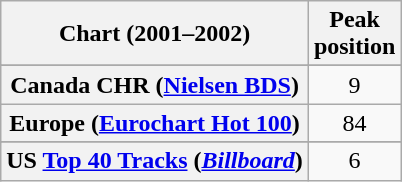<table class="wikitable sortable plainrowheaders" style="text-align:center">
<tr>
<th>Chart (2001–2002)</th>
<th>Peak<br>position</th>
</tr>
<tr>
</tr>
<tr>
</tr>
<tr>
<th scope="row">Canada CHR (<a href='#'>Nielsen BDS</a>)</th>
<td>9</td>
</tr>
<tr>
<th scope="row">Europe (<a href='#'>Eurochart Hot 100</a>)</th>
<td>84</td>
</tr>
<tr>
</tr>
<tr>
</tr>
<tr>
</tr>
<tr>
</tr>
<tr>
</tr>
<tr>
</tr>
<tr>
</tr>
<tr>
</tr>
<tr>
</tr>
<tr>
</tr>
<tr>
</tr>
<tr>
</tr>
<tr>
</tr>
<tr>
<th scope="row">US <a href='#'>Top 40 Tracks</a> (<em><a href='#'>Billboard</a></em>)</th>
<td>6</td>
</tr>
</table>
